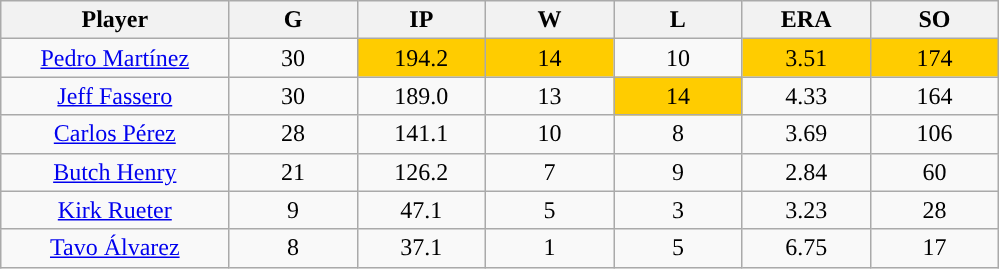<table class="wikitable sortable">
<tr>
<th bgcolor="#DDDDFF" width="16%">Player</th>
<th bgcolor="#DDDDFF" width="9%">G</th>
<th bgcolor="#DDDDFF" width="9%">IP</th>
<th bgcolor="#DDDDFF" width="9%">W</th>
<th bgcolor="#DDDDFF" width="9%">L</th>
<th bgcolor="#DDDDFF" width="9%">ERA</th>
<th bgcolor="#DDDDFF" width="9%">SO</th>
</tr>
<tr align=center>
<td><a href='#'>Pedro Martínez</a></td>
<td>30</td>
<td bgcolor="#FFCC00">194.2</td>
<td bgcolor="#FFCC00">14</td>
<td>10</td>
<td bgcolor="#FFCC00">3.51</td>
<td bgcolor="#FFCC00">174</td>
</tr>
<tr align=center>
<td><a href='#'>Jeff Fassero</a></td>
<td>30</td>
<td>189.0</td>
<td>13</td>
<td bgcolor="#FFCC00">14</td>
<td>4.33</td>
<td>164</td>
</tr>
<tr align=center>
<td><a href='#'>Carlos Pérez</a></td>
<td>28</td>
<td>141.1</td>
<td>10</td>
<td>8</td>
<td>3.69</td>
<td>106</td>
</tr>
<tr align=center>
<td><a href='#'>Butch Henry</a></td>
<td>21</td>
<td>126.2</td>
<td>7</td>
<td>9</td>
<td>2.84</td>
<td>60</td>
</tr>
<tr align=center>
<td><a href='#'>Kirk Rueter</a></td>
<td>9</td>
<td>47.1</td>
<td>5</td>
<td>3</td>
<td>3.23</td>
<td>28</td>
</tr>
<tr align=center>
<td><a href='#'>Tavo Álvarez</a></td>
<td>8</td>
<td>37.1</td>
<td>1</td>
<td>5</td>
<td>6.75</td>
<td>17</td>
</tr>
</table>
